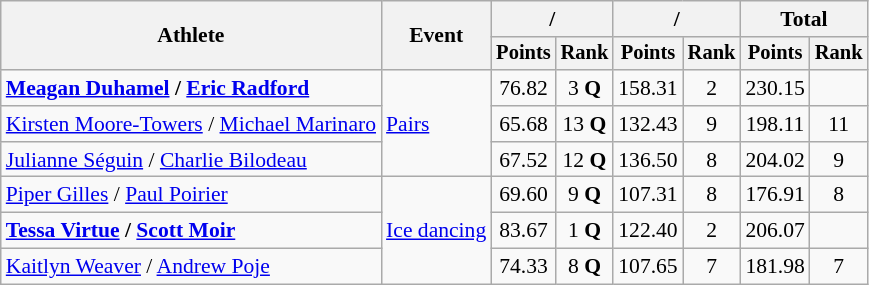<table class="wikitable" style="font-size:90%">
<tr>
<th rowspan="2">Athlete</th>
<th rowspan="2">Event</th>
<th colspan="2"> / </th>
<th colspan="2"> / </th>
<th colspan="2">Total</th>
</tr>
<tr style="font-size:95%">
<th>Points</th>
<th>Rank</th>
<th>Points</th>
<th>Rank</th>
<th>Points</th>
<th>Rank</th>
</tr>
<tr align=center>
<td align=left><strong><a href='#'>Meagan Duhamel</a> / <a href='#'>Eric Radford</a></strong></td>
<td align=left rowspan="3"><a href='#'>Pairs</a></td>
<td>76.82</td>
<td>3 <strong>Q</strong></td>
<td>158.31</td>
<td>2</td>
<td>230.15</td>
<td></td>
</tr>
<tr align=center>
<td align=left><a href='#'>Kirsten Moore-Towers</a> / <a href='#'>Michael Marinaro</a></td>
<td>65.68</td>
<td>13 <strong>Q</strong></td>
<td>132.43</td>
<td>9</td>
<td>198.11</td>
<td>11</td>
</tr>
<tr align=center>
<td align=left><a href='#'>Julianne Séguin</a> / <a href='#'>Charlie Bilodeau</a></td>
<td>67.52</td>
<td>12 <strong>Q</strong></td>
<td>136.50</td>
<td>8</td>
<td>204.02</td>
<td>9</td>
</tr>
<tr align=center>
<td align=left><a href='#'>Piper Gilles</a> / <a href='#'>Paul Poirier</a></td>
<td align=left rowspan="3"><a href='#'>Ice dancing</a></td>
<td>69.60</td>
<td>9 <strong>Q</strong></td>
<td>107.31</td>
<td>8</td>
<td>176.91</td>
<td>8</td>
</tr>
<tr align=center>
<td align=left><strong><a href='#'>Tessa Virtue</a> / <a href='#'>Scott Moir</a></strong></td>
<td>83.67</td>
<td>1 <strong>Q</strong></td>
<td>122.40</td>
<td>2</td>
<td>206.07</td>
<td></td>
</tr>
<tr align=center>
<td align=left><a href='#'>Kaitlyn Weaver</a> / <a href='#'>Andrew Poje</a></td>
<td>74.33</td>
<td>8 <strong>Q</strong></td>
<td>107.65</td>
<td>7</td>
<td>181.98</td>
<td>7</td>
</tr>
</table>
